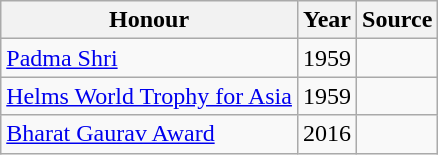<table class="wikitable">
<tr>
<th>Honour</th>
<th>Year</th>
<th>Source</th>
</tr>
<tr>
<td><a href='#'>Padma Shri</a></td>
<td>1959</td>
<td></td>
</tr>
<tr>
<td><a href='#'>Helms World Trophy for Asia</a></td>
<td>1959</td>
<td></td>
</tr>
<tr>
<td><a href='#'>Bharat Gaurav Award</a></td>
<td>2016</td>
<td></td>
</tr>
</table>
